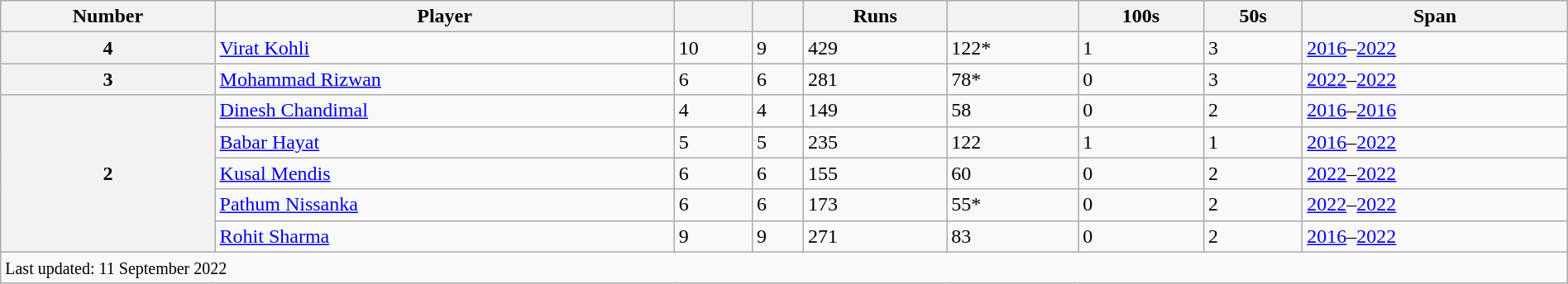<table class="wikitable sortable" style="width:100%;">
<tr>
<th>Number</th>
<th>Player</th>
<th></th>
<th></th>
<th>Runs</th>
<th></th>
<th>100s</th>
<th>50s</th>
<th>Span</th>
</tr>
<tr>
<th>4</th>
<td> <a href='#'>Virat Kohli</a></td>
<td>10</td>
<td>9</td>
<td>429</td>
<td>122*</td>
<td>1</td>
<td>3</td>
<td><a href='#'>2016</a>–<a href='#'>2022</a></td>
</tr>
<tr>
<th>3</th>
<td> <a href='#'>Mohammad Rizwan</a></td>
<td>6</td>
<td>6</td>
<td>281</td>
<td>78*</td>
<td>0</td>
<td>3</td>
<td><a href='#'>2022</a>–<a href='#'>2022</a></td>
</tr>
<tr>
<th rowspan=5>2</th>
<td> <a href='#'>Dinesh Chandimal</a></td>
<td>4</td>
<td>4</td>
<td>149</td>
<td>58</td>
<td>0</td>
<td>2</td>
<td><a href='#'>2016</a>–<a href='#'>2016</a></td>
</tr>
<tr>
<td> <a href='#'>Babar Hayat</a></td>
<td>5</td>
<td>5</td>
<td>235</td>
<td>122</td>
<td>1</td>
<td>1</td>
<td><a href='#'>2016</a>–<a href='#'>2022</a></td>
</tr>
<tr>
<td> <a href='#'>Kusal Mendis</a></td>
<td>6</td>
<td>6</td>
<td>155</td>
<td>60</td>
<td>0</td>
<td>2</td>
<td><a href='#'>2022</a>–<a href='#'>2022</a></td>
</tr>
<tr>
<td> <a href='#'>Pathum Nissanka</a></td>
<td>6</td>
<td>6</td>
<td>173</td>
<td>55*</td>
<td>0</td>
<td>2</td>
<td><a href='#'>2022</a>–<a href='#'>2022</a></td>
</tr>
<tr>
<td> <a href='#'>Rohit Sharma</a></td>
<td>9</td>
<td>9</td>
<td>271</td>
<td>83</td>
<td>0</td>
<td>2</td>
<td><a href='#'>2016</a>–<a href='#'>2022</a></td>
</tr>
<tr>
<td colspan="9"><small>Last updated: 11 September 2022</small></td>
</tr>
</table>
